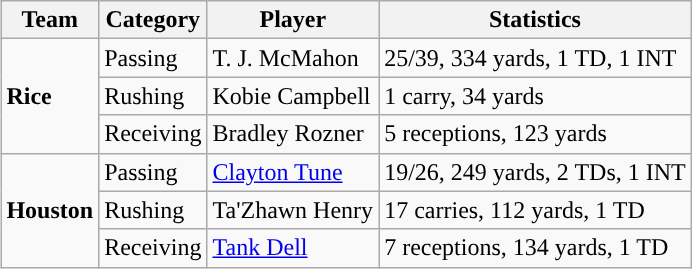<table class="wikitable" style="float: right;">
<tr>
<th>Team</th>
<th>Category</th>
<th>Player</th>
<th>Statistics</th>
</tr>
<tr>
<td rowspan=3><strong>Rice</strong></td>
<td>Passing</td>
<td>T. J. McMahon</td>
<td>25/39, 334 yards, 1 TD, 1 INT</td>
</tr>
<tr>
<td>Rushing</td>
<td>Kobie Campbell</td>
<td>1 carry, 34 yards</td>
</tr>
<tr>
<td>Receiving</td>
<td>Bradley Rozner</td>
<td>5 receptions, 123 yards</td>
</tr>
<tr>
<td rowspan=3><strong>Houston</strong></td>
<td>Passing</td>
<td><a href='#'>Clayton Tune</a></td>
<td>19/26, 249 yards, 2 TDs, 1 INT</td>
</tr>
<tr>
<td>Rushing</td>
<td>Ta'Zhawn Henry</td>
<td>17 carries, 112 yards, 1 TD</td>
</tr>
<tr>
<td>Receiving</td>
<td><a href='#'>Tank Dell</a></td>
<td>7 receptions, 134 yards, 1 TD</td>
</tr>
</table>
